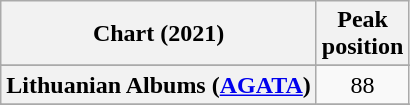<table class="wikitable sortable plainrowheaders" style="text-align:center">
<tr>
<th scope="col">Chart (2021)</th>
<th scope="col">Peak<br>position</th>
</tr>
<tr>
</tr>
<tr>
</tr>
<tr>
<th scope="row">Lithuanian Albums (<a href='#'>AGATA</a>)</th>
<td>88</td>
</tr>
<tr>
</tr>
<tr>
</tr>
</table>
